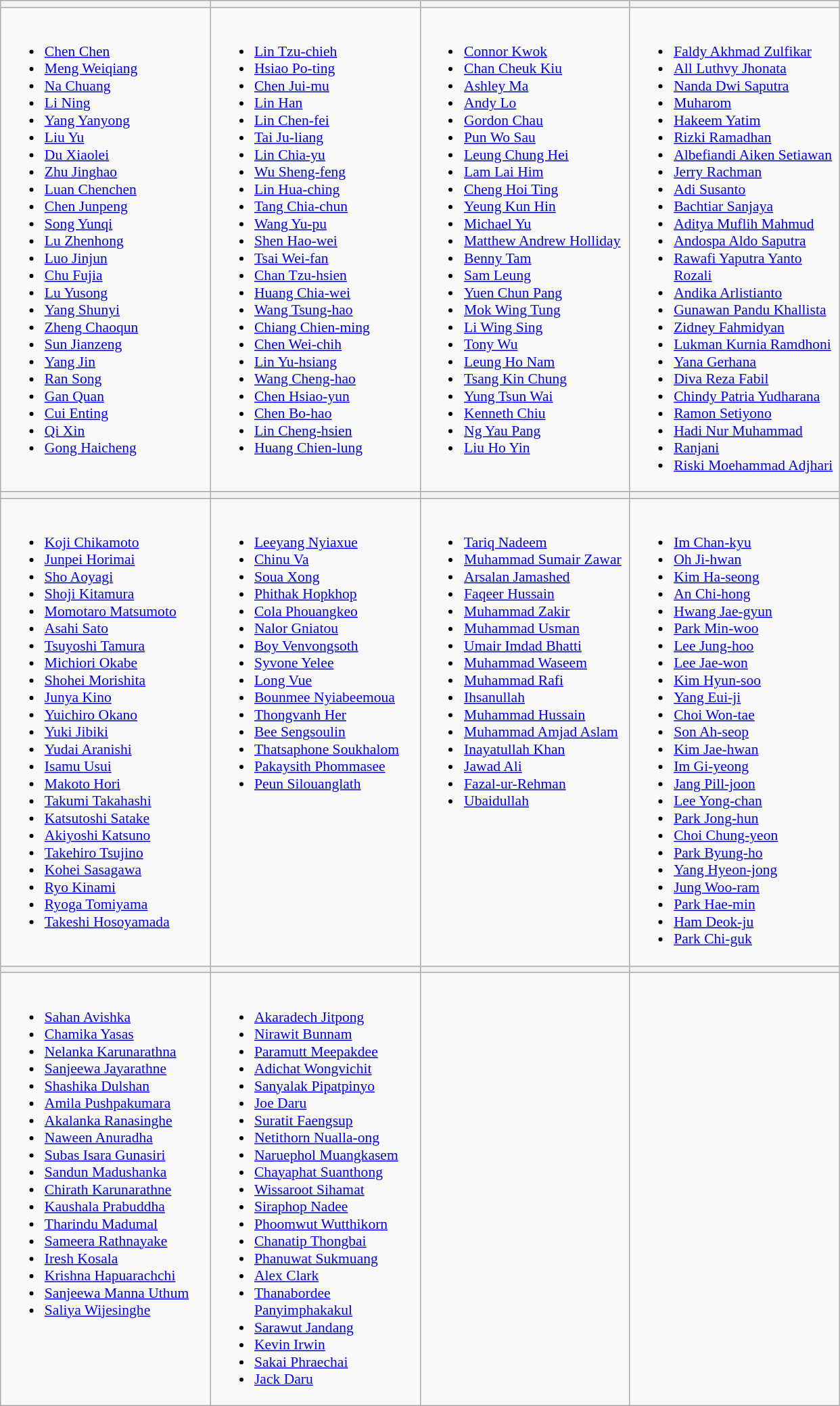<table class="wikitable" style="font-size:90%">
<tr>
<th width=200></th>
<th width=200></th>
<th width=200></th>
<th width=200></th>
</tr>
<tr>
<td valign=top><br><ul><li><a href='#'>Chen Chen</a></li><li><a href='#'>Meng Weiqiang</a></li><li><a href='#'>Na Chuang</a></li><li><a href='#'>Li Ning</a></li><li><a href='#'>Yang Yanyong</a></li><li><a href='#'>Liu Yu</a></li><li><a href='#'>Du Xiaolei</a></li><li><a href='#'>Zhu Jinghao</a></li><li><a href='#'>Luan Chenchen</a></li><li><a href='#'>Chen Junpeng</a></li><li><a href='#'>Song Yunqi</a></li><li><a href='#'>Lu Zhenhong</a></li><li><a href='#'>Luo Jinjun</a></li><li><a href='#'>Chu Fujia</a></li><li><a href='#'>Lu Yusong</a></li><li><a href='#'>Yang Shunyi</a></li><li><a href='#'>Zheng Chaoqun</a></li><li><a href='#'>Sun Jianzeng</a></li><li><a href='#'>Yang Jin</a></li><li><a href='#'>Ran Song</a></li><li><a href='#'>Gan Quan</a></li><li><a href='#'>Cui Enting</a></li><li><a href='#'>Qi Xin</a></li><li><a href='#'>Gong Haicheng</a></li></ul></td>
<td valign=top><br><ul><li><a href='#'>Lin Tzu-chieh</a></li><li><a href='#'>Hsiao Po-ting</a></li><li><a href='#'>Chen Jui-mu</a></li><li><a href='#'>Lin Han</a></li><li><a href='#'>Lin Chen-fei</a></li><li><a href='#'>Tai Ju-liang</a></li><li><a href='#'>Lin Chia-yu</a></li><li><a href='#'>Wu Sheng-feng</a></li><li><a href='#'>Lin Hua-ching</a></li><li><a href='#'>Tang Chia-chun</a></li><li><a href='#'>Wang Yu-pu</a></li><li><a href='#'>Shen Hao-wei</a></li><li><a href='#'>Tsai Wei-fan</a></li><li><a href='#'>Chan Tzu-hsien</a></li><li><a href='#'>Huang Chia-wei</a></li><li><a href='#'>Wang Tsung-hao</a></li><li><a href='#'>Chiang Chien-ming</a></li><li><a href='#'>Chen Wei-chih</a></li><li><a href='#'>Lin Yu-hsiang</a></li><li><a href='#'>Wang Cheng-hao</a></li><li><a href='#'>Chen Hsiao-yun</a></li><li><a href='#'>Chen Bo-hao</a></li><li><a href='#'>Lin Cheng-hsien</a></li><li><a href='#'>Huang Chien-lung</a></li></ul></td>
<td valign=top><br><ul><li><a href='#'>Connor Kwok</a></li><li><a href='#'>Chan Cheuk Kiu</a></li><li><a href='#'>Ashley Ma</a></li><li><a href='#'>Andy Lo</a></li><li><a href='#'>Gordon Chau</a></li><li><a href='#'>Pun Wo Sau</a></li><li><a href='#'>Leung Chung Hei</a></li><li><a href='#'>Lam Lai Him</a></li><li><a href='#'>Cheng Hoi Ting</a></li><li><a href='#'>Yeung Kun Hin</a></li><li><a href='#'>Michael Yu</a></li><li><a href='#'>Matthew Andrew Holliday</a></li><li><a href='#'>Benny Tam</a></li><li><a href='#'>Sam Leung</a></li><li><a href='#'>Yuen Chun Pang</a></li><li><a href='#'>Mok Wing Tung</a></li><li><a href='#'>Li Wing Sing</a></li><li><a href='#'>Tony Wu</a></li><li><a href='#'>Leung Ho Nam</a></li><li><a href='#'>Tsang Kin Chung</a></li><li><a href='#'>Yung Tsun Wai</a></li><li><a href='#'>Kenneth Chiu</a></li><li><a href='#'>Ng Yau Pang</a></li><li><a href='#'>Liu Ho Yin</a></li></ul></td>
<td valign=top><br><ul><li><a href='#'>Faldy Akhmad Zulfikar</a></li><li><a href='#'>All Luthvy Jhonata</a></li><li><a href='#'>Nanda Dwi Saputra</a></li><li><a href='#'>Muharom</a></li><li><a href='#'>Hakeem Yatim</a></li><li><a href='#'>Rizki Ramadhan</a></li><li><a href='#'>Albefiandi Aiken Setiawan</a></li><li><a href='#'>Jerry Rachman</a></li><li><a href='#'>Adi Susanto</a></li><li><a href='#'>Bachtiar Sanjaya</a></li><li><a href='#'>Aditya Muflih Mahmud</a></li><li><a href='#'>Andospa Aldo Saputra</a></li><li><a href='#'>Rawafi Yaputra Yanto Rozali</a></li><li><a href='#'>Andika Arlistianto</a></li><li><a href='#'>Gunawan Pandu Khallista</a></li><li><a href='#'>Zidney Fahmidyan</a></li><li><a href='#'>Lukman Kurnia Ramdhoni</a></li><li><a href='#'>Yana Gerhana</a></li><li><a href='#'>Diva Reza Fabil</a></li><li><a href='#'>Chindy Patria Yudharana</a></li><li><a href='#'>Ramon Setiyono</a></li><li><a href='#'>Hadi Nur Muhammad</a></li><li><a href='#'>Ranjani</a></li><li><a href='#'>Riski Moehammad Adjhari</a></li></ul></td>
</tr>
<tr>
<th></th>
<th></th>
<th></th>
<th></th>
</tr>
<tr>
<td valign=top><br><ul><li><a href='#'>Koji Chikamoto</a></li><li><a href='#'>Junpei Horimai</a></li><li><a href='#'>Sho Aoyagi</a></li><li><a href='#'>Shoji Kitamura</a></li><li><a href='#'>Momotaro Matsumoto</a></li><li><a href='#'>Asahi Sato</a></li><li><a href='#'>Tsuyoshi Tamura</a></li><li><a href='#'>Michiori Okabe</a></li><li><a href='#'>Shohei Morishita</a></li><li><a href='#'>Junya Kino</a></li><li><a href='#'>Yuichiro Okano</a></li><li><a href='#'>Yuki Jibiki</a></li><li><a href='#'>Yudai Aranishi</a></li><li><a href='#'>Isamu Usui</a></li><li><a href='#'>Makoto Hori</a></li><li><a href='#'>Takumi Takahashi</a></li><li><a href='#'>Katsutoshi Satake</a></li><li><a href='#'>Akiyoshi Katsuno</a></li><li><a href='#'>Takehiro Tsujino</a></li><li><a href='#'>Kohei Sasagawa</a></li><li><a href='#'>Ryo Kinami</a></li><li><a href='#'>Ryoga Tomiyama</a></li><li><a href='#'>Takeshi Hosoyamada</a></li></ul></td>
<td valign=top><br><ul><li><a href='#'>Leeyang Nyiaxue</a></li><li><a href='#'>Chinu Va</a></li><li><a href='#'>Soua Xong</a></li><li><a href='#'>Phithak Hopkhop</a></li><li><a href='#'>Cola Phouangkeo</a></li><li><a href='#'>Nalor Gniatou</a></li><li><a href='#'>Boy Venvongsoth</a></li><li><a href='#'>Syvone Yelee</a></li><li><a href='#'>Long Vue</a></li><li><a href='#'>Bounmee Nyiabeemoua</a></li><li><a href='#'>Thongvanh Her</a></li><li><a href='#'>Bee Sengsoulin</a></li><li><a href='#'>Thatsaphone Soukhalom</a></li><li><a href='#'>Pakaysith Phommasee</a></li><li><a href='#'>Peun Silouanglath</a></li></ul></td>
<td valign=top><br><ul><li><a href='#'>Tariq Nadeem</a></li><li><a href='#'>Muhammad Sumair Zawar</a></li><li><a href='#'>Arsalan Jamashed</a></li><li><a href='#'>Faqeer Hussain</a></li><li><a href='#'>Muhammad Zakir</a></li><li><a href='#'>Muhammad Usman</a></li><li><a href='#'>Umair Imdad Bhatti</a></li><li><a href='#'>Muhammad Waseem</a></li><li><a href='#'>Muhammad Rafi</a></li><li><a href='#'>Ihsanullah</a></li><li><a href='#'>Muhammad Hussain</a></li><li><a href='#'>Muhammad Amjad Aslam</a></li><li><a href='#'>Inayatullah Khan</a></li><li><a href='#'>Jawad Ali</a></li><li><a href='#'>Fazal-ur-Rehman</a></li><li><a href='#'>Ubaidullah</a></li></ul></td>
<td valign=top><br><ul><li><a href='#'>Im Chan-kyu</a></li><li><a href='#'>Oh Ji-hwan</a></li><li><a href='#'>Kim Ha-seong</a></li><li><a href='#'>An Chi-hong</a></li><li><a href='#'>Hwang Jae-gyun</a></li><li><a href='#'>Park Min-woo</a></li><li><a href='#'>Lee Jung-hoo</a></li><li><a href='#'>Lee Jae-won</a></li><li><a href='#'>Kim Hyun-soo</a></li><li><a href='#'>Yang Eui-ji</a></li><li><a href='#'>Choi Won-tae</a></li><li><a href='#'>Son Ah-seop</a></li><li><a href='#'>Kim Jae-hwan</a></li><li><a href='#'>Im Gi-yeong</a></li><li><a href='#'>Jang Pill-joon</a></li><li><a href='#'>Lee Yong-chan</a></li><li><a href='#'>Park Jong-hun</a></li><li><a href='#'>Choi Chung-yeon</a></li><li><a href='#'>Park Byung-ho</a></li><li><a href='#'>Yang Hyeon-jong</a></li><li><a href='#'>Jung Woo-ram</a></li><li><a href='#'>Park Hae-min</a></li><li><a href='#'>Ham Deok-ju</a></li><li><a href='#'>Park Chi-guk</a></li></ul></td>
</tr>
<tr>
<th></th>
<th></th>
<th></th>
<th></th>
</tr>
<tr>
<td valign=top><br><ul><li><a href='#'>Sahan Avishka</a></li><li><a href='#'>Chamika Yasas</a></li><li><a href='#'>Nelanka Karunarathna</a></li><li><a href='#'>Sanjeewa Jayarathne</a></li><li><a href='#'>Shashika Dulshan</a></li><li><a href='#'>Amila Pushpakumara</a></li><li><a href='#'>Akalanka Ranasinghe</a></li><li><a href='#'>Naween Anuradha</a></li><li><a href='#'>Subas Isara Gunasiri</a></li><li><a href='#'>Sandun Madushanka</a></li><li><a href='#'>Chirath Karunarathne</a></li><li><a href='#'>Kaushala Prabuddha</a></li><li><a href='#'>Tharindu Madumal</a></li><li><a href='#'>Sameera Rathnayake</a></li><li><a href='#'>Iresh Kosala</a></li><li><a href='#'>Krishna Hapuarachchi</a></li><li><a href='#'>Sanjeewa Manna Uthum</a></li><li><a href='#'>Saliya Wijesinghe</a></li></ul></td>
<td valign=top><br><ul><li><a href='#'>Akaradech Jitpong</a></li><li><a href='#'>Nirawit Bunnam</a></li><li><a href='#'>Paramutt Meepakdee</a></li><li><a href='#'>Adichat Wongvichit</a></li><li><a href='#'>Sanyalak Pipatpinyo</a></li><li><a href='#'>Joe Daru</a></li><li><a href='#'>Suratit Faengsup</a></li><li><a href='#'>Netithorn Nualla-ong</a></li><li><a href='#'>Naruephol Muangkasem</a></li><li><a href='#'>Chayaphat Suanthong</a></li><li><a href='#'>Wissaroot Sihamat</a></li><li><a href='#'>Siraphop Nadee</a></li><li><a href='#'>Phoomwut Wutthikorn</a></li><li><a href='#'>Chanatip Thongbai</a></li><li><a href='#'>Phanuwat Sukmuang</a></li><li><a href='#'>Alex Clark</a></li><li><a href='#'>Thanabordee Panyimphakakul</a></li><li><a href='#'>Sarawut Jandang</a></li><li><a href='#'>Kevin Irwin</a></li><li><a href='#'>Sakai Phraechai</a></li><li><a href='#'>Jack Daru</a></li></ul></td>
<td valign=top></td>
<td valign=top></td>
</tr>
</table>
